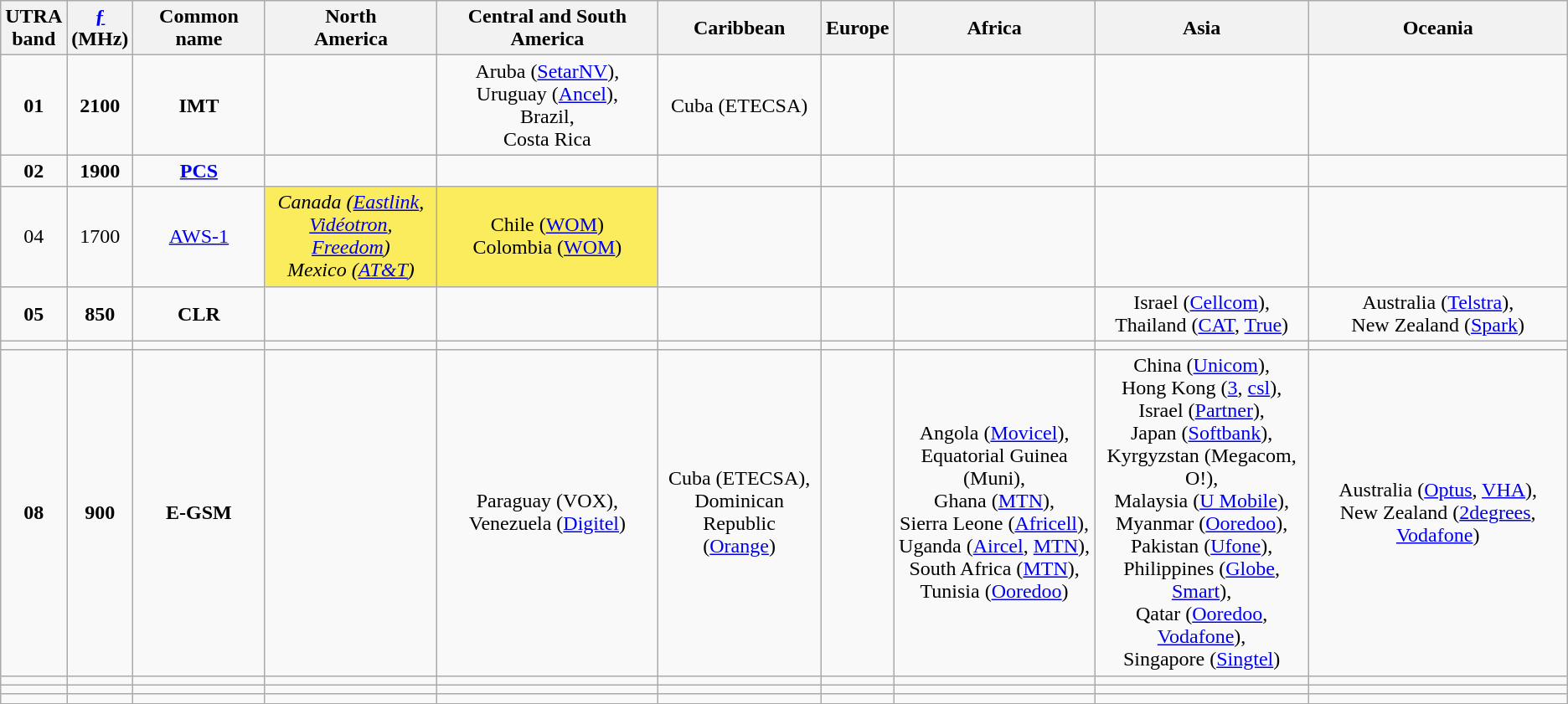<table class="wikitable sortable" style="text-align: center;">
<tr>
<th>UTRA<br>band</th>
<th><a href='#'>ƒ</a><br>(MHz)</th>
<th>Common name</th>
<th>North<br>America</th>
<th>Central and South America</th>
<th>Caribbean</th>
<th>Europe</th>
<th>Africa</th>
<th>Asia</th>
<th>Oceania</th>
</tr>
<tr>
<td><strong>01</strong></td>
<td><strong>2100</strong></td>
<td><strong>IMT</strong></td>
<td></td>
<td>Aruba (<a href='#'>SetarNV</a>),<br>Uruguay (<a href='#'>Ancel</a>),<br>Brazil,<br>Costa Rica</td>
<td>Cuba (ETECSA)</td>
<td></td>
<td></td>
<td></td>
<td></td>
</tr>
<tr>
<td><strong>02</strong></td>
<td><strong>1900</strong></td>
<td><strong><a href='#'>PCS</a></strong></td>
<td></td>
<td></td>
<td></td>
<td></td>
<td></td>
<td></td>
<td></td>
</tr>
<tr>
<td>04</td>
<td>1700</td>
<td><a href='#'>AWS-1</a></td>
<td bgcolor="#FBEC5D"><em>Canada (<a href='#'>Eastlink</a>,<br><a href='#'>Vidéotron</a>, <a href='#'>Freedom</a>)</em><br><em>Mexico (<a href='#'>AT&T</a>)</em></td>
<td bgcolor="#FBEC5D">Chile (<a href='#'>WOM</a>)<br>Colombia (<a href='#'>WOM</a>)</td>
<td></td>
<td></td>
<td></td>
<td></td>
<td></td>
</tr>
<tr>
<td><strong>05</strong></td>
<td><strong>850</strong></td>
<td><strong>CLR</strong></td>
<td></td>
<td></td>
<td></td>
<td></td>
<td></td>
<td>Israel (<a href='#'>Cellcom</a>),<br>Thailand (<a href='#'>CAT</a>, <a href='#'>True</a>)</td>
<td>Australia (<a href='#'>Telstra</a>),<br>New Zealand (<a href='#'>Spark</a>)</td>
</tr>
<tr>
<td></td>
<td></td>
<td></td>
<td></td>
<td></td>
<td></td>
<td></td>
<td></td>
<td></td>
<td></td>
</tr>
<tr>
<td><strong>08</strong></td>
<td><strong>900</strong></td>
<td><strong>E-GSM</strong></td>
<td></td>
<td>Paraguay (VOX),<br>Venezuela (<a href='#'>Digitel</a>)</td>
<td>Cuba (ETECSA),<br>Dominican Republic<br>(<a href='#'>Orange</a>)</td>
<td></td>
<td>Angola (<a href='#'>Movicel</a>),<br>Equatorial Guinea (Muni),<br>Ghana (<a href='#'>MTN</a>),<br>Sierra Leone (<a href='#'>Africell</a>),<br>Uganda (<a href='#'>Aircel</a>, <a href='#'>MTN</a>),<br>South Africa (<a href='#'>MTN</a>),<br>Tunisia (<a href='#'>Ooredoo</a>)</td>
<td>China (<a href='#'>Unicom</a>),<br>Hong Kong (<a href='#'>3</a>, <a href='#'>csl</a>),<br>Israel (<a href='#'>Partner</a>),<br>Japan (<a href='#'>Softbank</a>),<br>Kyrgyzstan (Megacom, O!),<br>Malaysia (<a href='#'>U Mobile</a>),<br>Myanmar (<a href='#'>Ooredoo</a>),<br>Pakistan (<a href='#'>Ufone</a>),<br>Philippines (<a href='#'>Globe</a>, <a href='#'>Smart</a>),<br>Qatar (<a href='#'>Ooredoo</a>, <a href='#'>Vodafone</a>),<br>Singapore (<a href='#'>Singtel</a>)</td>
<td>Australia (<a href='#'>Optus</a>, <a href='#'>VHA</a>),<br>New Zealand (<a href='#'>2degrees</a>, <a href='#'>Vodafone</a>)</td>
</tr>
<tr>
<td></td>
<td></td>
<td></td>
<td></td>
<td></td>
<td></td>
<td></td>
<td></td>
<td></td>
<td></td>
</tr>
<tr>
<td></td>
<td></td>
<td></td>
<td></td>
<td></td>
<td></td>
<td></td>
<td></td>
<td></td>
<td></td>
</tr>
<tr>
<td></td>
<td></td>
<td></td>
<td></td>
<td></td>
<td></td>
<td></td>
<td></td>
<td></td>
<td></td>
</tr>
</table>
